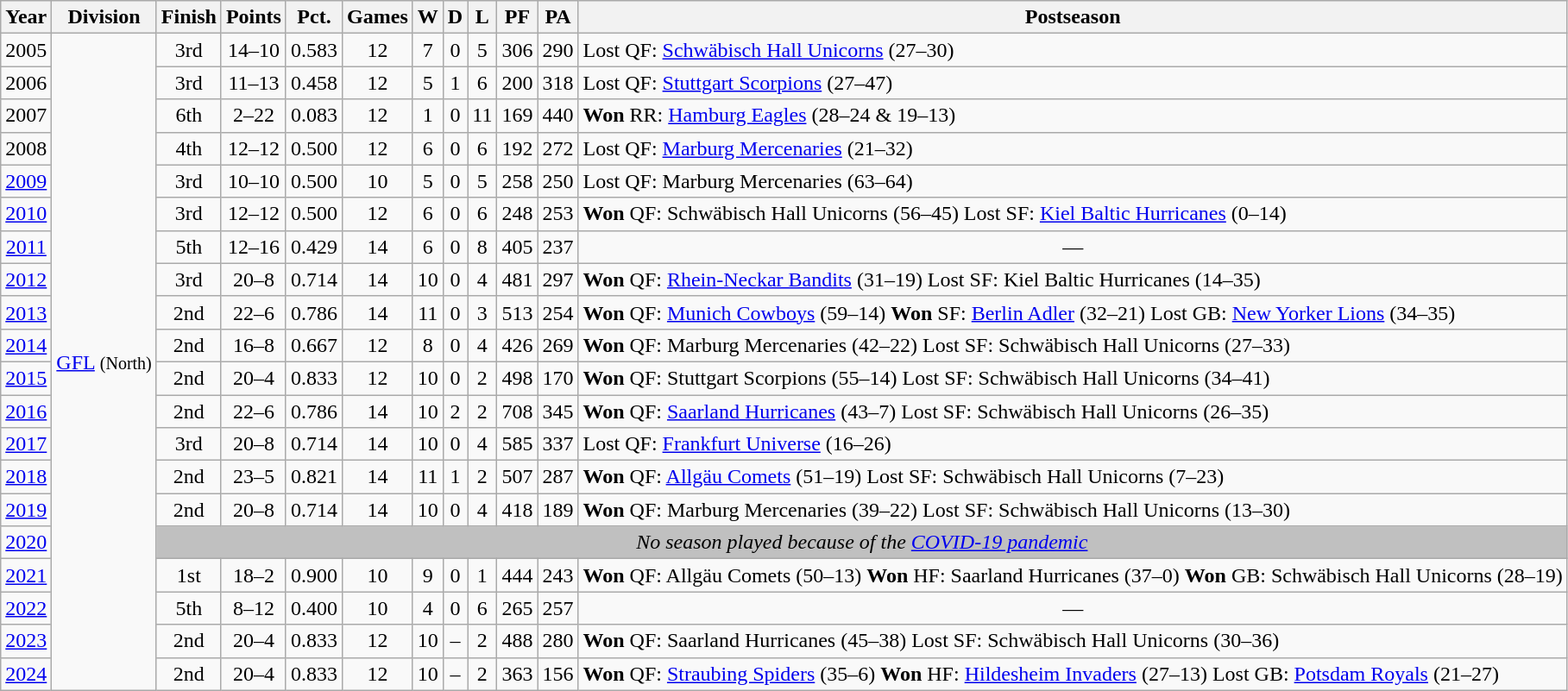<table class="wikitable" style="text-align:center">
<tr>
<th>Year</th>
<th>Division</th>
<th>Finish</th>
<th>Points</th>
<th>Pct.</th>
<th>Games</th>
<th>W</th>
<th>D</th>
<th>L</th>
<th>PF</th>
<th>PA</th>
<th>Postseason</th>
</tr>
<tr>
<td>2005</td>
<td rowspan="20"><a href='#'>GFL</a> <small>(North)</small></td>
<td>3rd</td>
<td>14–10</td>
<td>0.583</td>
<td>12</td>
<td>7</td>
<td>0</td>
<td>5</td>
<td>306</td>
<td>290</td>
<td style="text-align:left">Lost QF: <a href='#'>Schwäbisch Hall Unicorns</a> (27–30)</td>
</tr>
<tr>
<td>2006</td>
<td>3rd</td>
<td>11–13</td>
<td>0.458</td>
<td>12</td>
<td>5</td>
<td>1</td>
<td>6</td>
<td>200</td>
<td>318</td>
<td style="text-align:left">Lost QF: <a href='#'>Stuttgart Scorpions</a> (27–47)</td>
</tr>
<tr>
<td>2007</td>
<td>6th</td>
<td>2–22</td>
<td>0.083</td>
<td>12</td>
<td>1</td>
<td>0</td>
<td>11</td>
<td>169</td>
<td>440</td>
<td style="text-align:left"><strong>Won</strong> RR: <a href='#'>Hamburg Eagles</a> (28–24 & 19–13)</td>
</tr>
<tr>
<td>2008</td>
<td>4th</td>
<td>12–12</td>
<td>0.500</td>
<td>12</td>
<td>6</td>
<td>0</td>
<td>6</td>
<td>192</td>
<td>272</td>
<td style="text-align:left">Lost QF: <a href='#'>Marburg Mercenaries</a> (21–32)</td>
</tr>
<tr>
<td><a href='#'>2009</a></td>
<td>3rd</td>
<td>10–10</td>
<td>0.500</td>
<td>10</td>
<td>5</td>
<td>0</td>
<td>5</td>
<td>258</td>
<td>250</td>
<td style="text-align:left">Lost QF: Marburg Mercenaries (63–64)</td>
</tr>
<tr>
<td><a href='#'>2010</a></td>
<td>3rd</td>
<td>12–12</td>
<td>0.500</td>
<td>12</td>
<td>6</td>
<td>0</td>
<td>6</td>
<td>248</td>
<td>253</td>
<td style="text-align:left"><strong>Won</strong> QF: Schwäbisch Hall Unicorns (56–45)  Lost SF: <a href='#'>Kiel Baltic Hurricanes</a> (0–14)</td>
</tr>
<tr>
<td><a href='#'>2011</a></td>
<td>5th</td>
<td>12–16</td>
<td>0.429</td>
<td>14</td>
<td>6</td>
<td>0</td>
<td>8</td>
<td>405</td>
<td>237</td>
<td>—</td>
</tr>
<tr>
<td><a href='#'>2012</a></td>
<td>3rd</td>
<td>20–8</td>
<td>0.714</td>
<td>14</td>
<td>10</td>
<td>0</td>
<td>4</td>
<td>481</td>
<td>297</td>
<td style="text-align:left"><strong>Won</strong> QF: <a href='#'>Rhein-Neckar Bandits</a> (31–19)  Lost SF: Kiel Baltic Hurricanes (14–35)</td>
</tr>
<tr>
<td><a href='#'>2013</a></td>
<td>2nd</td>
<td>22–6</td>
<td>0.786</td>
<td>14</td>
<td>11</td>
<td>0</td>
<td>3</td>
<td>513</td>
<td>254</td>
<td style="text-align:left"><strong>Won</strong> QF: <a href='#'>Munich Cowboys</a> (59–14)  <strong>Won</strong> SF: <a href='#'>Berlin Adler</a> (32–21)  Lost GB: <a href='#'>New Yorker Lions</a> (34–35)</td>
</tr>
<tr>
<td><a href='#'>2014</a></td>
<td>2nd</td>
<td>16–8</td>
<td>0.667</td>
<td>12</td>
<td>8</td>
<td>0</td>
<td>4</td>
<td>426</td>
<td>269</td>
<td style="text-align:left"><strong>Won</strong> QF: Marburg Mercenaries (42–22)  Lost SF: Schwäbisch Hall Unicorns (27–33)</td>
</tr>
<tr>
<td><a href='#'>2015</a></td>
<td>2nd</td>
<td>20–4</td>
<td>0.833</td>
<td>12</td>
<td>10</td>
<td>0</td>
<td>2</td>
<td>498</td>
<td>170</td>
<td style="text-align:left"><strong>Won</strong> QF: Stuttgart Scorpions (55–14)  Lost SF: Schwäbisch Hall Unicorns (34–41)</td>
</tr>
<tr>
<td><a href='#'>2016</a></td>
<td>2nd</td>
<td>22–6</td>
<td>0.786</td>
<td>14</td>
<td>10</td>
<td>2</td>
<td>2</td>
<td>708</td>
<td>345</td>
<td style="text-align:left"><strong>Won</strong> QF: <a href='#'>Saarland Hurricanes</a> (43–7)  Lost SF: Schwäbisch Hall Unicorns (26–35)</td>
</tr>
<tr>
<td><a href='#'>2017</a></td>
<td>3rd</td>
<td>20–8</td>
<td>0.714</td>
<td>14</td>
<td>10</td>
<td>0</td>
<td>4</td>
<td>585</td>
<td>337</td>
<td style="text-align:left">Lost QF: <a href='#'>Frankfurt Universe</a> (16–26)</td>
</tr>
<tr>
<td><a href='#'>2018</a></td>
<td>2nd</td>
<td>23–5</td>
<td>0.821</td>
<td>14</td>
<td>11</td>
<td>1</td>
<td>2</td>
<td>507</td>
<td>287</td>
<td style="text-align:left"><strong>Won</strong> QF: <a href='#'>Allgäu Comets</a> (51–19)  Lost SF: Schwäbisch Hall Unicorns (7–23)</td>
</tr>
<tr>
<td><a href='#'>2019</a></td>
<td>2nd</td>
<td>20–8</td>
<td>0.714</td>
<td>14</td>
<td>10</td>
<td>0</td>
<td>4</td>
<td>418</td>
<td>189</td>
<td style="text-align:left"><strong>Won</strong> QF: Marburg Mercenaries (39–22)  Lost SF: Schwäbisch Hall Unicorns (13–30)</td>
</tr>
<tr>
<td><a href='#'>2020</a></td>
<td colspan="10" style="background:#C0C0C0"><em>No season played because of the <a href='#'>COVID-19 pandemic</a></em></td>
</tr>
<tr>
<td><a href='#'>2021</a></td>
<td>1st</td>
<td>18–2</td>
<td>0.900</td>
<td>10</td>
<td>9</td>
<td>0</td>
<td>1</td>
<td>444</td>
<td>243</td>
<td style="text-align:left"><strong>Won</strong> QF: Allgäu Comets (50–13)  <strong>Won</strong> HF: Saarland Hurricanes (37–0)  <strong>Won</strong> GB: Schwäbisch Hall Unicorns (28–19)</td>
</tr>
<tr>
<td><a href='#'>2022</a></td>
<td>5th</td>
<td>8–12</td>
<td>0.400</td>
<td>10</td>
<td>4</td>
<td>0</td>
<td>6</td>
<td>265</td>
<td>257</td>
<td>—</td>
</tr>
<tr>
<td><a href='#'>2023</a></td>
<td>2nd</td>
<td>20–4</td>
<td>0.833</td>
<td>12</td>
<td>10</td>
<td>–</td>
<td>2</td>
<td>488</td>
<td>280</td>
<td style="text-align:left"><strong>Won</strong> QF: Saarland Hurricanes (45–38)  Lost SF: Schwäbisch Hall Unicorns (30–36)</td>
</tr>
<tr>
<td><a href='#'>2024</a></td>
<td>2nd</td>
<td>20–4</td>
<td>0.833</td>
<td>12</td>
<td>10</td>
<td>–</td>
<td>2</td>
<td>363</td>
<td>156</td>
<td style="text-align:left"><strong>Won</strong> QF: <a href='#'>Straubing Spiders</a> (35–6)  <strong>Won</strong> HF: <a href='#'>Hildesheim Invaders</a> (27–13)  Lost GB: <a href='#'>Potsdam Royals</a> (21–27)</td>
</tr>
</table>
